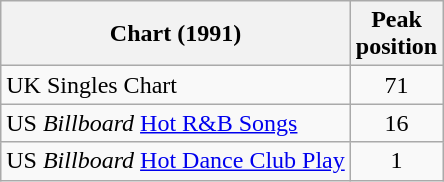<table class="wikitable sortable">
<tr>
<th>Chart (1991)</th>
<th>Peak<br>position</th>
</tr>
<tr>
<td>UK Singles Chart</td>
<td align="center">71</td>
</tr>
<tr>
<td>US <em>Billboard</em> <a href='#'>Hot R&B Songs</a></td>
<td align="center">16</td>
</tr>
<tr>
<td>US <em>Billboard</em> <a href='#'>Hot Dance Club Play</a></td>
<td align="center">1</td>
</tr>
</table>
